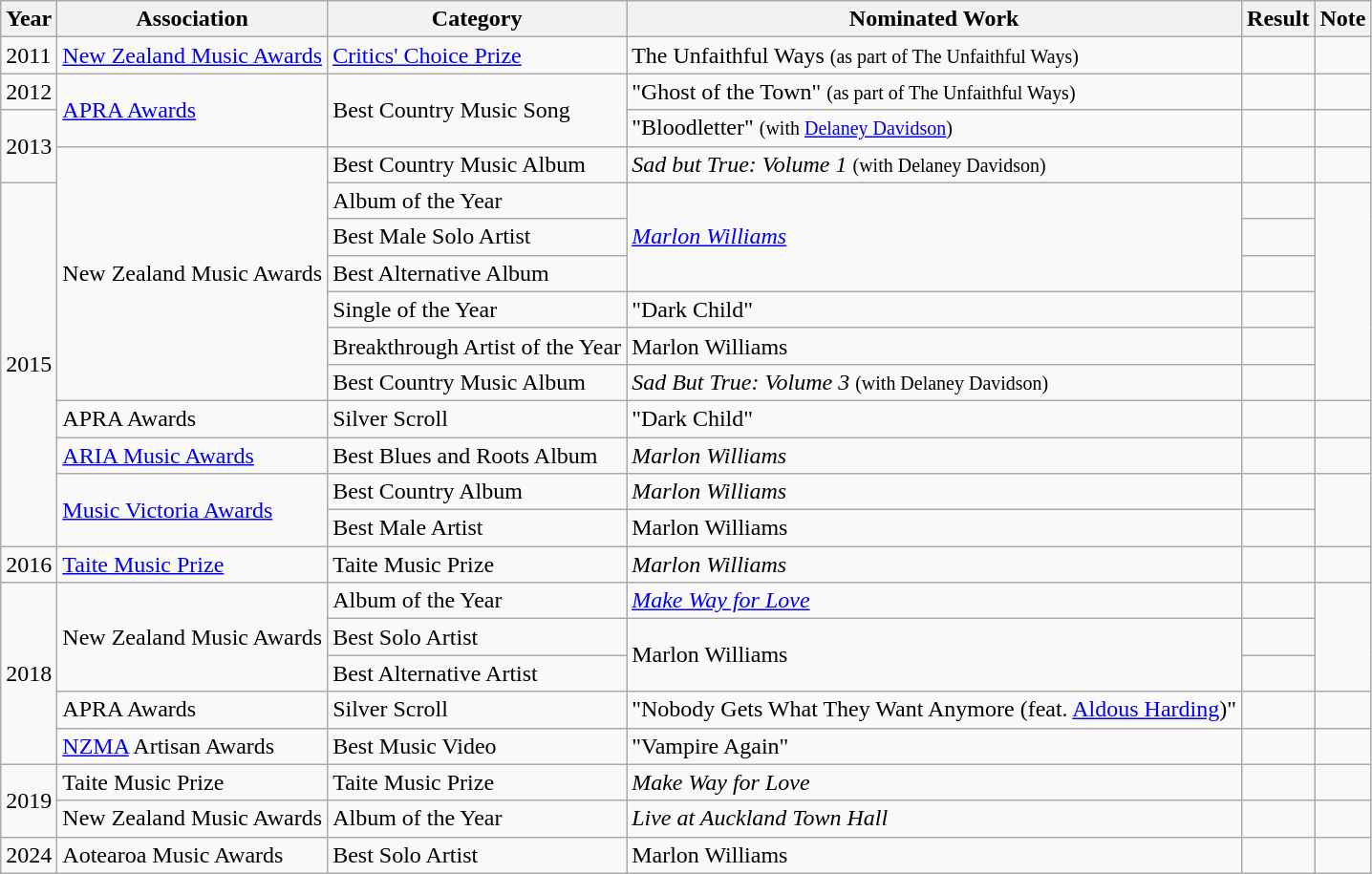<table class="wikitable">
<tr>
<th>Year</th>
<th>Association</th>
<th>Category</th>
<th>Nominated Work</th>
<th>Result</th>
<th>Note</th>
</tr>
<tr>
<td>2011</td>
<td><a href='#'>New Zealand Music Awards</a></td>
<td><a href='#'>Critics' Choice Prize</a></td>
<td>The Unfaithful Ways <small>(as part of The Unfaithful Ways)</small></td>
<td></td>
<td></td>
</tr>
<tr>
<td>2012</td>
<td rowspan=2><a href='#'>APRA Awards</a></td>
<td rowspan="2">Best Country Music Song</td>
<td>"Ghost of the Town" <small>(as part of The Unfaithful Ways)</small></td>
<td></td>
<td></td>
</tr>
<tr>
<td rowspan=2>2013</td>
<td>"Bloodletter" <small>(with <a href='#'>Delaney Davidson</a>)</small></td>
<td></td>
<td></td>
</tr>
<tr>
<td rowspan=7>New Zealand Music Awards</td>
<td>Best Country Music Album</td>
<td><em>Sad but True: Volume 1</em> <small>(with Delaney Davidson)</small></td>
<td></td>
<td></td>
</tr>
<tr>
<td rowspan=10>2015</td>
<td>Album of the Year</td>
<td rowspan=3><em><a href='#'>Marlon Williams</a></em></td>
<td></td>
<td rowspan=6></td>
</tr>
<tr>
<td>Best Male Solo Artist</td>
<td></td>
</tr>
<tr>
<td>Best Alternative Album</td>
<td></td>
</tr>
<tr>
<td>Single of the Year</td>
<td>"Dark Child"</td>
<td></td>
</tr>
<tr>
<td>Breakthrough Artist of the Year</td>
<td>Marlon Williams</td>
<td></td>
</tr>
<tr>
<td>Best Country Music Album</td>
<td><em>Sad But True: Volume 3</em> <small>(with Delaney Davidson)</small></td>
<td></td>
</tr>
<tr>
<td>APRA Awards</td>
<td>Silver Scroll</td>
<td>"Dark Child"</td>
<td></td>
<td></td>
</tr>
<tr>
<td><a href='#'>ARIA Music Awards</a></td>
<td>Best Blues and Roots Album</td>
<td><em>Marlon Williams</em></td>
<td></td>
<td></td>
</tr>
<tr>
<td rowspan=2><a href='#'>Music Victoria Awards</a></td>
<td>Best Country Album</td>
<td><em>Marlon Williams</em></td>
<td></td>
<td rowspan=2></td>
</tr>
<tr>
<td>Best Male Artist</td>
<td>Marlon Williams</td>
<td></td>
</tr>
<tr>
<td>2016</td>
<td><a href='#'>Taite Music Prize</a></td>
<td>Taite Music Prize</td>
<td><em>Marlon Williams</em></td>
<td></td>
<td></td>
</tr>
<tr>
<td rowspan=5>2018</td>
<td rowspan=3>New Zealand Music Awards</td>
<td>Album of the Year</td>
<td><em><a href='#'>Make Way for Love</a></em></td>
<td></td>
<td rowspan=3></td>
</tr>
<tr>
<td>Best Solo Artist</td>
<td rowspan=2>Marlon Williams</td>
<td></td>
</tr>
<tr>
<td>Best Alternative Artist</td>
<td></td>
</tr>
<tr>
<td>APRA Awards</td>
<td>Silver Scroll</td>
<td>"Nobody Gets What They Want Anymore (feat. <a href='#'>Aldous Harding</a>)"</td>
<td></td>
<td></td>
</tr>
<tr>
<td><a href='#'>NZMA</a> Artisan Awards</td>
<td>Best Music Video</td>
<td>"Vampire Again"</td>
<td></td>
<td></td>
</tr>
<tr>
<td rowspan=2>2019</td>
<td>Taite Music Prize</td>
<td>Taite Music Prize</td>
<td><em>Make Way for Love</em></td>
<td></td>
<td></td>
</tr>
<tr>
<td>New Zealand Music Awards</td>
<td>Album of the Year</td>
<td><em>Live at Auckland Town Hall</em></td>
<td></td>
<td></td>
</tr>
<tr>
<td>2024</td>
<td>Aotearoa Music Awards</td>
<td>Best Solo Artist</td>
<td>Marlon Williams</td>
<td></td>
<td></td>
</tr>
</table>
